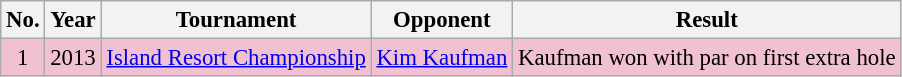<table class="wikitable" style="font-size:95%;">
<tr>
<th>No.</th>
<th>Year</th>
<th>Tournament</th>
<th>Opponent</th>
<th>Result</th>
</tr>
<tr style="background:#F2C1D1;">
<td align=center>1</td>
<td>2013</td>
<td><a href='#'>Island Resort Championship</a></td>
<td> <a href='#'>Kim Kaufman</a></td>
<td>Kaufman won with par on first extra hole</td>
</tr>
</table>
